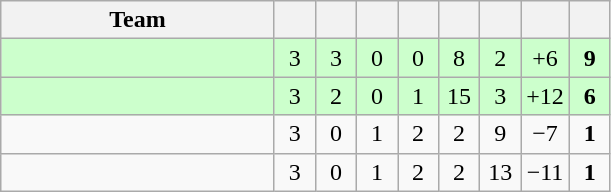<table class="wikitable" style="text-align: center;">
<tr>
<th width="175">Team</th>
<th width="20"></th>
<th width="20"></th>
<th width="20"></th>
<th width="20"></th>
<th width="20"></th>
<th width="20"></th>
<th width="20"></th>
<th width="20"></th>
</tr>
<tr bgcolor=ccffcc>
<td align=left></td>
<td>3</td>
<td>3</td>
<td>0</td>
<td>0</td>
<td>8</td>
<td>2</td>
<td>+6</td>
<td><strong>9</strong></td>
</tr>
<tr bgcolor=ccffcc>
<td align=left><em></em></td>
<td>3</td>
<td>2</td>
<td>0</td>
<td>1</td>
<td>15</td>
<td>3</td>
<td>+12</td>
<td><strong>6</strong></td>
</tr>
<tr bgcolor=>
<td align=left></td>
<td>3</td>
<td>0</td>
<td>1</td>
<td>2</td>
<td>2</td>
<td>9</td>
<td>−7</td>
<td><strong>1</strong></td>
</tr>
<tr bgcolor=>
<td align=left></td>
<td>3</td>
<td>0</td>
<td>1</td>
<td>2</td>
<td>2</td>
<td>13</td>
<td>−11</td>
<td><strong>1</strong></td>
</tr>
</table>
